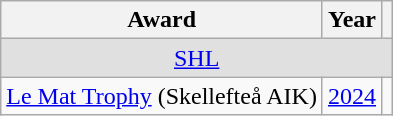<table class="wikitable">
<tr>
<th>Award</th>
<th>Year</th>
<th></th>
</tr>
<tr ALIGN="center" bgcolor="#e0e0e0">
<td colspan="3"><a href='#'>SHL</a></td>
</tr>
<tr>
<td><a href='#'>Le Mat Trophy</a> (Skellefteå AIK)</td>
<td><a href='#'>2024</a></td>
<td></td>
</tr>
</table>
